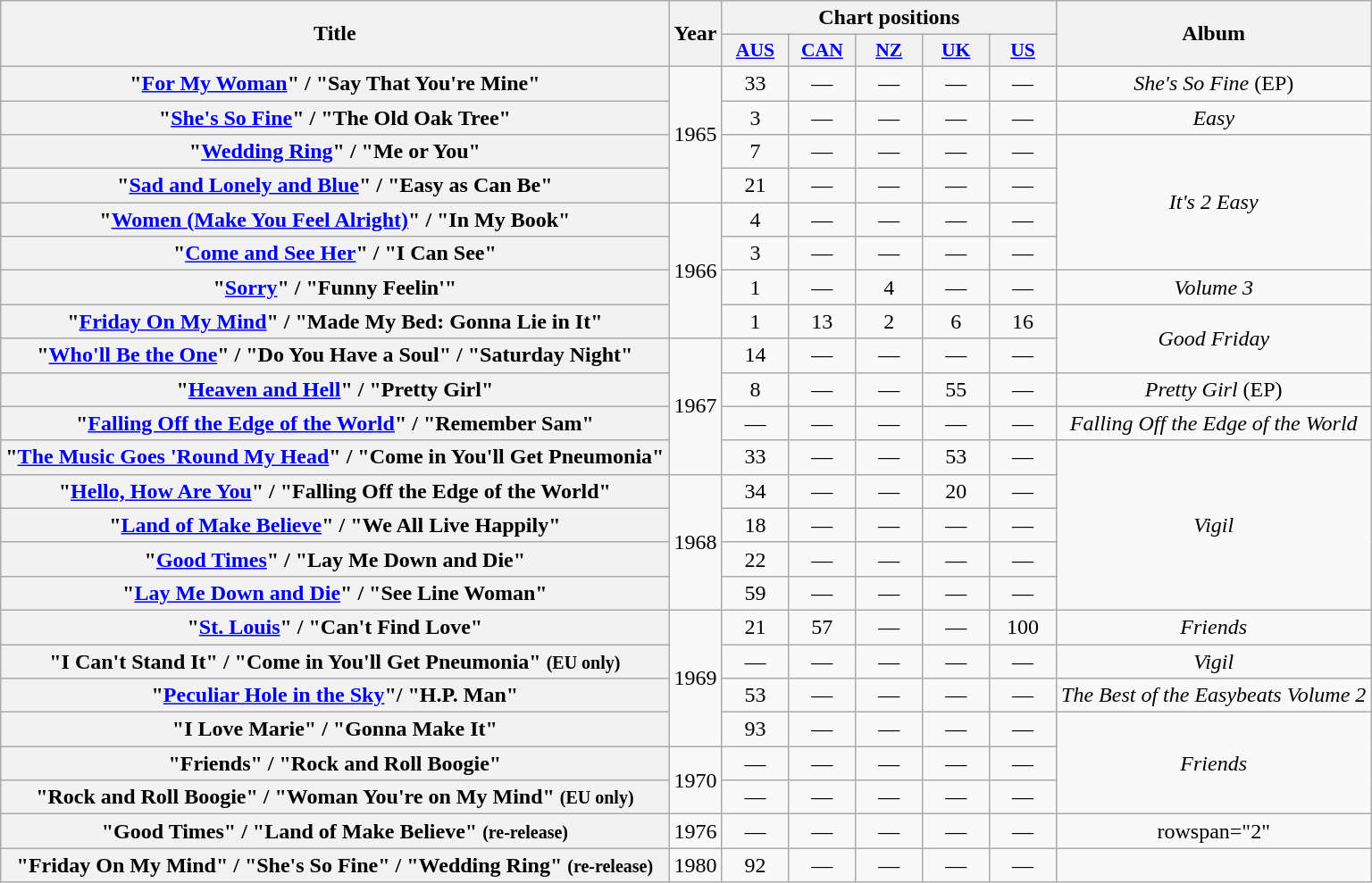<table class="wikitable plainrowheaders" style="text-align:center">
<tr>
<th scope="col" rowspan="2">Title</th>
<th scope="col" rowspan="2">Year</th>
<th scope="col" colspan="5">Chart positions</th>
<th scope="col" rowspan="2">Album</th>
</tr>
<tr>
<th scope="col" style="width:3em;font-size:90%;"><a href='#'>AUS</a></th>
<th scope="col" style="width:3em;font-size:90%;"><a href='#'>CAN</a><br></th>
<th scope="col" style="width:3em;font-size:90%;"><a href='#'>NZ</a><br></th>
<th scope="col" style="width:3em;font-size:90%;"><a href='#'>UK</a><br></th>
<th scope="col" style="width:3em;font-size:90%;"><a href='#'>US</a><br></th>
</tr>
<tr>
<th scope="row">"<a href='#'>For My Woman</a>" / "Say That You're Mine"</th>
<td rowspan="4">1965</td>
<td>33</td>
<td>—</td>
<td>—</td>
<td>—</td>
<td>—</td>
<td><em>She's So Fine</em> (EP)</td>
</tr>
<tr>
<th scope="row">"<a href='#'>She's So Fine</a>" / "The Old Oak Tree"</th>
<td>3</td>
<td>—</td>
<td>—</td>
<td>—</td>
<td>—</td>
<td><em>Easy</em></td>
</tr>
<tr>
<th scope="row">"<a href='#'>Wedding Ring</a>" / "Me or You"</th>
<td>7</td>
<td>—</td>
<td>—</td>
<td>—</td>
<td>—</td>
<td rowspan="4"><em>It's 2 Easy</em></td>
</tr>
<tr>
<th scope="row">"<a href='#'>Sad and Lonely and Blue</a>" / "Easy as Can Be"</th>
<td>21</td>
<td>—</td>
<td>—</td>
<td>—</td>
<td>—</td>
</tr>
<tr>
<th scope="row">"<a href='#'>Women (Make You Feel Alright)</a>" / "In My Book"</th>
<td rowspan="4">1966</td>
<td>4</td>
<td>—</td>
<td>—</td>
<td>—</td>
<td>—</td>
</tr>
<tr>
<th scope="row">"<a href='#'>Come and See Her</a>" / "I Can See"</th>
<td>3</td>
<td>—</td>
<td>—</td>
<td>—</td>
<td>—</td>
</tr>
<tr>
<th scope="row">"<a href='#'>Sorry</a>" / "Funny Feelin'"</th>
<td>1</td>
<td>—</td>
<td>4</td>
<td>—</td>
<td>—</td>
<td><em>Volume 3</em></td>
</tr>
<tr>
<th scope="row">"<a href='#'>Friday On My Mind</a>" / "Made My Bed: Gonna Lie in It"</th>
<td>1</td>
<td>13</td>
<td>2</td>
<td>6</td>
<td>16</td>
<td rowspan="2"><em>Good Friday</em></td>
</tr>
<tr>
<th scope="row">"<a href='#'>Who'll Be the One</a>" / "Do You Have a Soul" / "Saturday Night"</th>
<td rowspan="4">1967</td>
<td>14</td>
<td>—</td>
<td>—</td>
<td>—</td>
<td>—</td>
</tr>
<tr>
<th scope="row">"<a href='#'>Heaven and Hell</a>" / "Pretty Girl"</th>
<td>8</td>
<td>—</td>
<td>—</td>
<td>55</td>
<td>—</td>
<td><em>Pretty Girl</em> (EP)</td>
</tr>
<tr>
<th scope="row">"<a href='#'>Falling Off the Edge of the World</a>" / "Remember Sam"</th>
<td>—</td>
<td>—</td>
<td>—</td>
<td>—</td>
<td>—</td>
<td><em>Falling Off the Edge of the World</em></td>
</tr>
<tr>
<th scope="row">"<a href='#'>The Music Goes 'Round My Head</a>" / "Come in You'll Get Pneumonia"</th>
<td>33</td>
<td>—</td>
<td>—</td>
<td>53</td>
<td>—</td>
<td rowspan="5"><em>Vigil</em></td>
</tr>
<tr>
<th scope="row">"<a href='#'>Hello, How Are You</a>" / "Falling Off the Edge of the World"</th>
<td rowspan="4">1968</td>
<td>34</td>
<td>—</td>
<td>—</td>
<td>20</td>
<td>—</td>
</tr>
<tr>
<th scope="row">"<a href='#'>Land of Make Believe</a>" / "We All Live Happily"</th>
<td>18</td>
<td>—</td>
<td>—</td>
<td>—</td>
<td>—</td>
</tr>
<tr>
<th scope="row">"<a href='#'>Good Times</a>" / "Lay Me Down and Die"</th>
<td>22</td>
<td>—</td>
<td>—</td>
<td>—</td>
<td>—</td>
</tr>
<tr>
<th scope="row">"<a href='#'>Lay Me Down and Die</a>" / "See Line Woman"</th>
<td>59</td>
<td>—</td>
<td>—</td>
<td>—</td>
<td>—</td>
</tr>
<tr>
<th scope="row">"<a href='#'>St. Louis</a>" / "Can't Find Love"</th>
<td rowspan="4">1969</td>
<td>21</td>
<td>57</td>
<td>—</td>
<td>—</td>
<td>100</td>
<td><em>Friends</em></td>
</tr>
<tr>
<th scope="row">"I Can't Stand It" / "Come in You'll Get Pneumonia" <small> (EU only) </small></th>
<td>—</td>
<td>—</td>
<td>—</td>
<td>—</td>
<td>—</td>
<td><em>Vigil</em></td>
</tr>
<tr>
<th scope="row">"<a href='#'>Peculiar Hole in the Sky</a>"/ "H.P. Man"</th>
<td>53</td>
<td>—</td>
<td>—</td>
<td>—</td>
<td>—</td>
<td><em>The Best of the Easybeats Volume 2</em></td>
</tr>
<tr>
<th scope="row">"I Love Marie" / "Gonna Make It"</th>
<td>93</td>
<td>—</td>
<td>—</td>
<td>—</td>
<td>—</td>
<td rowspan="3"><em>Friends</em></td>
</tr>
<tr>
<th scope="row">"Friends" / "Rock and Roll Boogie"</th>
<td rowspan="2">1970</td>
<td>—</td>
<td>—</td>
<td>—</td>
<td>—</td>
<td>—</td>
</tr>
<tr>
<th scope="row">"Rock and Roll Boogie" / "Woman You're on My Mind" <small> (EU only) </small></th>
<td>—</td>
<td>—</td>
<td>—</td>
<td>—</td>
<td>—</td>
</tr>
<tr>
<th scope="row">"Good Times" / "Land of Make Believe" <small> (re-release) </small></th>
<td>1976</td>
<td>—</td>
<td>—</td>
<td>—</td>
<td>—</td>
<td>—</td>
<td>rowspan="2" </td>
</tr>
<tr>
<th scope="row">"Friday On My Mind" / "She's So Fine" / "Wedding Ring" <small> (re-release) </small></th>
<td>1980</td>
<td>92</td>
<td>—</td>
<td>—</td>
<td>—</td>
<td>—</td>
</tr>
</table>
